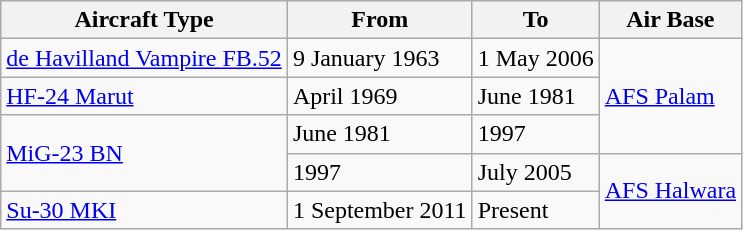<table class="wikitable">
<tr>
<th>Aircraft Type</th>
<th>From</th>
<th>To</th>
<th>Air Base</th>
</tr>
<tr>
<td><a href='#'>de Havilland Vampire FB.52</a></td>
<td>9 January 1963</td>
<td>1 May 2006</td>
<td rowspan='3'><a href='#'>AFS Palam</a></td>
</tr>
<tr>
<td><a href='#'>HF-24 Marut</a></td>
<td>April 1969</td>
<td>June 1981</td>
</tr>
<tr>
<td rowspan='2'><a href='#'>MiG-23 BN</a></td>
<td>June 1981</td>
<td>1997</td>
</tr>
<tr>
<td>1997</td>
<td>July 2005</td>
<td rowspan='2'><a href='#'>AFS Halwara</a></td>
</tr>
<tr>
<td><a href='#'>Su-30 MKI</a></td>
<td>1 September 2011</td>
<td>Present</td>
</tr>
</table>
